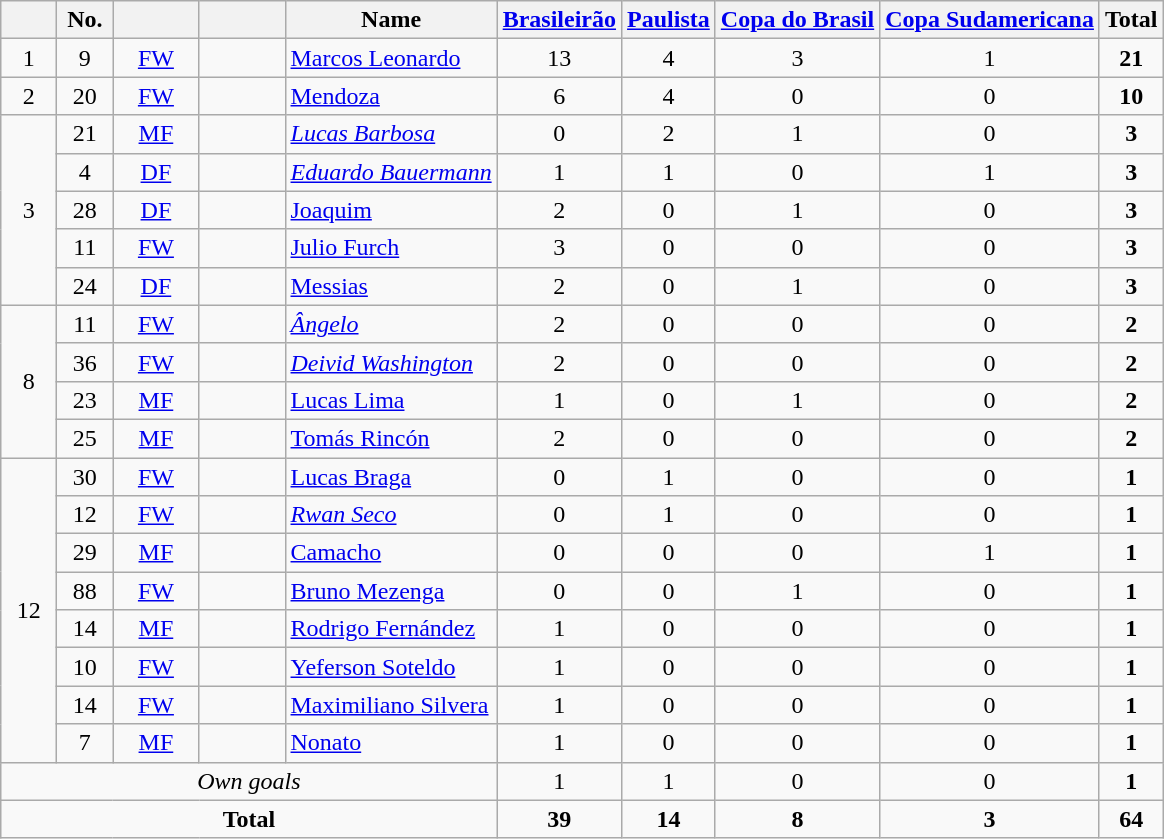<table class="wikitable sortable" style="text-align:center;">
<tr>
<th width="30"></th>
<th width="30">No.</th>
<th width="50"></th>
<th width="50"></th>
<th>Name</th>
<th><a href='#'>Brasileirão</a></th>
<th><a href='#'>Paulista</a></th>
<th><a href='#'>Copa do Brasil</a></th>
<th><a href='#'>Copa Sudamericana</a></th>
<th>Total</th>
</tr>
<tr>
<td rowspan=1>1</td>
<td>9</td>
<td><a href='#'>FW</a></td>
<td></td>
<td align=left><a href='#'>Marcos Leonardo</a></td>
<td>13</td>
<td>4</td>
<td>3</td>
<td>1</td>
<td><strong>21</strong></td>
</tr>
<tr>
<td rowspan=1>2</td>
<td>20</td>
<td><a href='#'>FW</a></td>
<td></td>
<td align=left><a href='#'>Mendoza</a></td>
<td>6</td>
<td>4</td>
<td>0</td>
<td>0</td>
<td><strong>10</strong></td>
</tr>
<tr>
<td rowspan=5>3</td>
<td>21</td>
<td><a href='#'>MF</a></td>
<td></td>
<td align=left><em><a href='#'>Lucas Barbosa</a></em></td>
<td>0</td>
<td>2</td>
<td>1</td>
<td>0</td>
<td><strong>3</strong></td>
</tr>
<tr>
<td>4</td>
<td><a href='#'>DF</a></td>
<td></td>
<td align=left><em><a href='#'>Eduardo Bauermann</a></em></td>
<td>1</td>
<td>1</td>
<td>0</td>
<td>1</td>
<td><strong>3</strong></td>
</tr>
<tr>
<td>28</td>
<td><a href='#'>DF</a></td>
<td></td>
<td align=left><a href='#'>Joaquim</a></td>
<td>2</td>
<td>0</td>
<td>1</td>
<td>0</td>
<td><strong>3</strong></td>
</tr>
<tr>
<td>11</td>
<td><a href='#'>FW</a></td>
<td></td>
<td align=left><a href='#'>Julio Furch</a></td>
<td>3</td>
<td>0</td>
<td>0</td>
<td>0</td>
<td><strong>3</strong></td>
</tr>
<tr>
<td>24</td>
<td><a href='#'>DF</a></td>
<td></td>
<td align=left><a href='#'>Messias</a></td>
<td>2</td>
<td>0</td>
<td>1</td>
<td>0</td>
<td><strong>3</strong></td>
</tr>
<tr>
<td rowspan=4>8</td>
<td>11</td>
<td><a href='#'>FW</a></td>
<td></td>
<td align=left><em><a href='#'>Ângelo</a></em></td>
<td>2</td>
<td>0</td>
<td>0</td>
<td>0</td>
<td><strong>2</strong></td>
</tr>
<tr>
<td>36</td>
<td><a href='#'>FW</a></td>
<td></td>
<td align=left><em><a href='#'>Deivid Washington</a></em></td>
<td>2</td>
<td>0</td>
<td>0</td>
<td>0</td>
<td><strong>2</strong></td>
</tr>
<tr>
<td>23</td>
<td><a href='#'>MF</a></td>
<td></td>
<td align=left><a href='#'>Lucas Lima</a></td>
<td>1</td>
<td>0</td>
<td>1</td>
<td>0</td>
<td><strong>2</strong></td>
</tr>
<tr>
<td>25</td>
<td><a href='#'>MF</a></td>
<td></td>
<td align=left><a href='#'>Tomás Rincón</a></td>
<td>2</td>
<td>0</td>
<td>0</td>
<td>0</td>
<td><strong>2</strong></td>
</tr>
<tr>
<td rowspan=8>12</td>
<td>30</td>
<td><a href='#'>FW</a></td>
<td></td>
<td align=left><a href='#'>Lucas Braga</a></td>
<td>0</td>
<td>1</td>
<td>0</td>
<td>0</td>
<td><strong>1</strong></td>
</tr>
<tr>
<td>12</td>
<td><a href='#'>FW</a></td>
<td></td>
<td align=left><em><a href='#'>Rwan Seco</a></em></td>
<td>0</td>
<td>1</td>
<td>0</td>
<td>0</td>
<td><strong>1</strong></td>
</tr>
<tr>
<td>29</td>
<td><a href='#'>MF</a></td>
<td></td>
<td align=left><a href='#'>Camacho</a></td>
<td>0</td>
<td>0</td>
<td>0</td>
<td>1</td>
<td><strong>1</strong></td>
</tr>
<tr>
<td>88</td>
<td><a href='#'>FW</a></td>
<td></td>
<td align=left><a href='#'>Bruno Mezenga</a></td>
<td>0</td>
<td>0</td>
<td>1</td>
<td>0</td>
<td><strong>1</strong></td>
</tr>
<tr>
<td>14</td>
<td><a href='#'>MF</a></td>
<td></td>
<td align=left><a href='#'>Rodrigo Fernández</a></td>
<td>1</td>
<td>0</td>
<td>0</td>
<td>0</td>
<td><strong>1</strong></td>
</tr>
<tr>
<td>10</td>
<td><a href='#'>FW</a></td>
<td></td>
<td align=left><a href='#'>Yeferson Soteldo</a></td>
<td>1</td>
<td>0</td>
<td>0</td>
<td>0</td>
<td><strong>1</strong></td>
</tr>
<tr>
<td>14</td>
<td><a href='#'>FW</a></td>
<td></td>
<td align=left><a href='#'>Maximiliano Silvera</a></td>
<td>1</td>
<td>0</td>
<td>0</td>
<td>0</td>
<td><strong>1</strong></td>
</tr>
<tr>
<td>7</td>
<td><a href='#'>MF</a></td>
<td></td>
<td align=left><a href='#'>Nonato</a></td>
<td>1</td>
<td>0</td>
<td>0</td>
<td>0</td>
<td><strong>1</strong></td>
</tr>
<tr>
<td colspan=5><em>Own goals</em></td>
<td>1</td>
<td>1</td>
<td>0</td>
<td>0</td>
<td><strong>1</strong></td>
</tr>
<tr>
<td colspan=5><strong>Total</strong></td>
<td><strong>39</strong></td>
<td><strong>14</strong></td>
<td><strong>8</strong></td>
<td><strong>3</strong></td>
<td><strong>64</strong></td>
</tr>
</table>
